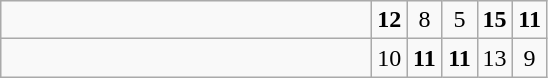<table class="wikitable">
<tr>
<td style="width:15em"></td>
<td align=center style="width:1em"><strong>12</strong></td>
<td align=center style="width:1em">8</td>
<td align=center style="width:1em">5</td>
<td align=center style="width:1em"><strong>15</strong></td>
<td align=center style="width:1em"><strong>11</strong></td>
</tr>
<tr>
<td style="width:15em"></td>
<td align=center style="width:1em">10</td>
<td align=center style="width:1em"><strong>11</strong></td>
<td align=center style="width:1em"><strong>11</strong></td>
<td align=center style="width:1em">13</td>
<td align=center style="width:1em">9</td>
</tr>
</table>
